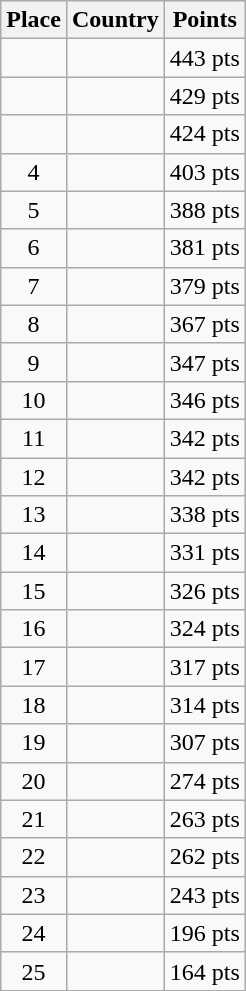<table class=wikitable>
<tr>
<th>Place</th>
<th>Country</th>
<th>Points</th>
</tr>
<tr>
<td align=center></td>
<td></td>
<td>443 pts</td>
</tr>
<tr>
<td align=center></td>
<td></td>
<td>429 pts</td>
</tr>
<tr>
<td align=center></td>
<td></td>
<td>424 pts</td>
</tr>
<tr>
<td align=center>4</td>
<td></td>
<td>403 pts</td>
</tr>
<tr>
<td align=center>5</td>
<td></td>
<td>388 pts</td>
</tr>
<tr>
<td align=center>6</td>
<td></td>
<td>381 pts</td>
</tr>
<tr>
<td align=center>7</td>
<td></td>
<td>379 pts</td>
</tr>
<tr>
<td align=center>8</td>
<td></td>
<td>367 pts</td>
</tr>
<tr>
<td align=center>9</td>
<td></td>
<td>347 pts</td>
</tr>
<tr>
<td align=center>10</td>
<td></td>
<td>346 pts</td>
</tr>
<tr>
<td align=center>11</td>
<td></td>
<td>342 pts</td>
</tr>
<tr>
<td align=center>12</td>
<td></td>
<td>342 pts</td>
</tr>
<tr>
<td align=center>13</td>
<td></td>
<td>338 pts</td>
</tr>
<tr>
<td align=center>14</td>
<td></td>
<td>331 pts</td>
</tr>
<tr>
<td align=center>15</td>
<td></td>
<td>326 pts</td>
</tr>
<tr>
<td align=center>16</td>
<td></td>
<td>324 pts</td>
</tr>
<tr>
<td align=center>17</td>
<td></td>
<td>317 pts</td>
</tr>
<tr>
<td align=center>18</td>
<td></td>
<td>314 pts</td>
</tr>
<tr>
<td align=center>19</td>
<td></td>
<td>307 pts</td>
</tr>
<tr>
<td align=center>20</td>
<td></td>
<td>274 pts</td>
</tr>
<tr>
<td align=center>21</td>
<td></td>
<td>263 pts</td>
</tr>
<tr>
<td align=center>22</td>
<td></td>
<td>262 pts</td>
</tr>
<tr>
<td align=center>23</td>
<td></td>
<td>243 pts</td>
</tr>
<tr>
<td align=center>24</td>
<td></td>
<td>196 pts</td>
</tr>
<tr>
<td align=center>25</td>
<td></td>
<td>164 pts</td>
</tr>
</table>
